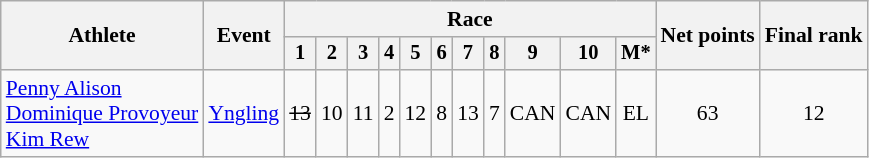<table class="wikitable" style="font-size:90%">
<tr>
<th rowspan="2">Athlete</th>
<th rowspan="2">Event</th>
<th colspan=11>Race</th>
<th rowspan=2>Net points</th>
<th rowspan=2>Final rank</th>
</tr>
<tr style="font-size:95%">
<th>1</th>
<th>2</th>
<th>3</th>
<th>4</th>
<th>5</th>
<th>6</th>
<th>7</th>
<th>8</th>
<th>9</th>
<th>10</th>
<th>M*</th>
</tr>
<tr align=center>
<td align=left><a href='#'>Penny Alison</a> <br><a href='#'>Dominique Provoyeur</a><br><a href='#'>Kim Rew</a></td>
<td align=left><a href='#'>Yngling</a></td>
<td><s>13</s></td>
<td>10</td>
<td>11</td>
<td>2</td>
<td>12</td>
<td>8</td>
<td>13</td>
<td>7</td>
<td>CAN</td>
<td>CAN</td>
<td>EL</td>
<td>63</td>
<td>12</td>
</tr>
</table>
